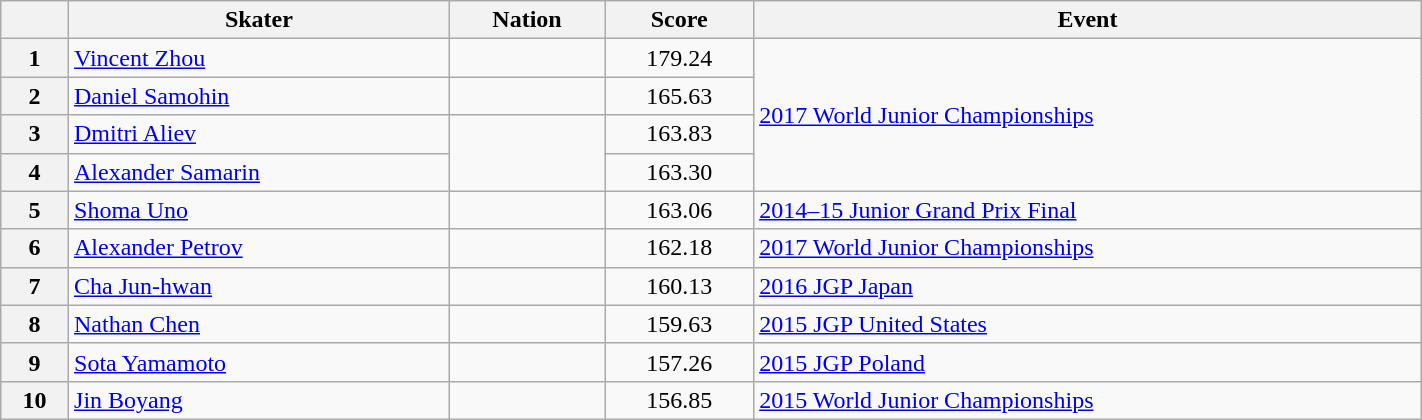<table class="wikitable unsortable" style="text-align:left; width:75%">
<tr>
<th scope="col"></th>
<th scope="col">Skater</th>
<th scope="col">Nation</th>
<th scope="col">Score</th>
<th scope="col">Event</th>
</tr>
<tr>
<th scope="row">1</th>
<td><a href='#'>Vincent Zhou</a></td>
<td></td>
<td style="text-align:center">179.24</td>
<td rowspan="4"><a href='#'>2017 World Junior Championships</a></td>
</tr>
<tr>
<th scope="row">2</th>
<td><a href='#'>Daniel Samohin</a></td>
<td></td>
<td style="text-align:center">165.63</td>
</tr>
<tr>
<th scope="row">3</th>
<td><a href='#'>Dmitri Aliev</a></td>
<td rowspan="2"></td>
<td style="text-align:center">163.83</td>
</tr>
<tr>
<th scope="row">4</th>
<td><a href='#'>Alexander Samarin</a></td>
<td style="text-align:center">163.30</td>
</tr>
<tr>
<th scope="row">5</th>
<td><a href='#'>Shoma Uno</a></td>
<td></td>
<td style="text-align:center">163.06</td>
<td><a href='#'>2014–15 Junior Grand Prix Final</a></td>
</tr>
<tr>
<th scope="row">6</th>
<td><a href='#'>Alexander Petrov</a></td>
<td></td>
<td style="text-align:center">162.18</td>
<td><a href='#'>2017 World Junior Championships</a></td>
</tr>
<tr>
<th scope="row">7</th>
<td><a href='#'>Cha Jun-hwan</a></td>
<td></td>
<td style="text-align:center">160.13</td>
<td><a href='#'>2016 JGP Japan</a></td>
</tr>
<tr>
<th scope="row">8</th>
<td><a href='#'>Nathan Chen</a></td>
<td></td>
<td style="text-align:center">159.63</td>
<td><a href='#'>2015 JGP United States</a></td>
</tr>
<tr>
<th scope="row">9</th>
<td><a href='#'>Sota Yamamoto</a></td>
<td></td>
<td style="text-align:center">157.26</td>
<td><a href='#'>2015 JGP Poland</a></td>
</tr>
<tr>
<th scope="row">10</th>
<td><a href='#'>Jin Boyang</a></td>
<td></td>
<td style="text-align:center">156.85</td>
<td><a href='#'>2015 World Junior Championships</a></td>
</tr>
</table>
